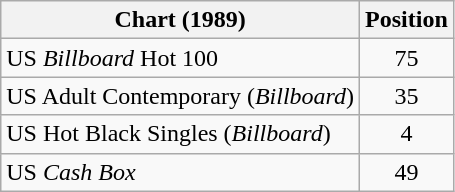<table class="wikitable sortable">
<tr>
<th>Chart (1989)</th>
<th style="text-align:center;">Position</th>
</tr>
<tr>
<td>US <em>Billboard</em> Hot 100</td>
<td style="text-align:center;">75</td>
</tr>
<tr>
<td>US Adult Contemporary (<em>Billboard</em>)</td>
<td style="text-align:center;">35</td>
</tr>
<tr>
<td>US Hot Black Singles (<em>Billboard</em>)</td>
<td style="text-align:center;">4</td>
</tr>
<tr>
<td>US <em>Cash Box</em> </td>
<td style="text-align:center;">49</td>
</tr>
</table>
